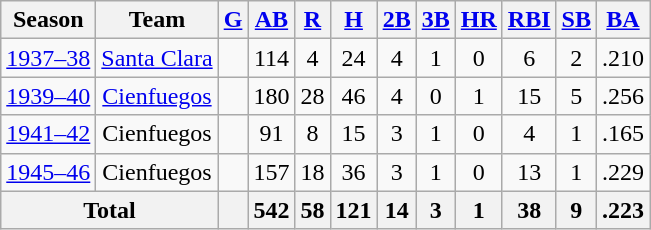<table class="wikitable sortable" style="text-align:center">
<tr>
<th>Season</th>
<th>Team</th>
<th><a href='#'>G</a></th>
<th><a href='#'>AB</a></th>
<th><a href='#'>R</a></th>
<th><a href='#'>H</a></th>
<th><a href='#'>2B</a></th>
<th><a href='#'>3B</a></th>
<th><a href='#'>HR</a></th>
<th><a href='#'>RBI</a></th>
<th><a href='#'>SB</a></th>
<th><a href='#'>BA</a></th>
</tr>
<tr>
<td><a href='#'>1937–38</a></td>
<td><a href='#'>Santa Clara</a></td>
<td></td>
<td>114</td>
<td>4</td>
<td>24</td>
<td>4</td>
<td>1</td>
<td>0</td>
<td>6</td>
<td>2</td>
<td>.210</td>
</tr>
<tr>
<td><a href='#'>1939–40</a></td>
<td><a href='#'>Cienfuegos</a></td>
<td></td>
<td>180</td>
<td>28</td>
<td>46</td>
<td>4</td>
<td>0</td>
<td>1</td>
<td>15</td>
<td>5</td>
<td>.256</td>
</tr>
<tr>
<td><a href='#'>1941–42</a></td>
<td>Cienfuegos</td>
<td></td>
<td>91</td>
<td>8</td>
<td>15</td>
<td>3</td>
<td>1</td>
<td>0</td>
<td>4</td>
<td>1</td>
<td>.165</td>
</tr>
<tr>
<td><a href='#'>1945–46</a></td>
<td>Cienfuegos</td>
<td></td>
<td>157</td>
<td>18</td>
<td>36</td>
<td>3</td>
<td>1</td>
<td>0</td>
<td>13</td>
<td>1</td>
<td>.229</td>
</tr>
<tr>
<th colspan=2>Total</th>
<th></th>
<th>542</th>
<th>58</th>
<th>121</th>
<th>14</th>
<th>3</th>
<th>1</th>
<th>38</th>
<th>9</th>
<th>.223</th>
</tr>
</table>
